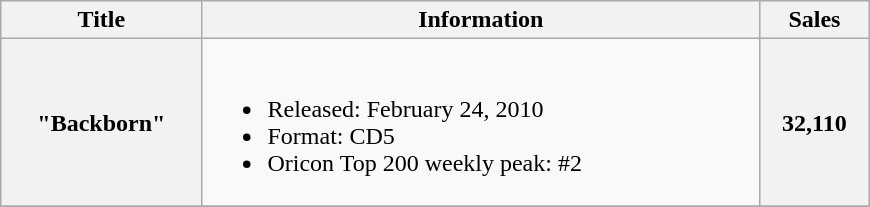<table class="wikitable" width="580px">
<tr>
<th align="left">Title</th>
<th align="left">Information</th>
<th align="left">Sales</th>
</tr>
<tr>
<th align="left">"Backborn"</th>
<td align="left"><br><ul><li>Released: February 24, 2010</li><li>Format: CD5</li><li>Oricon Top 200 weekly peak: #2</li></ul></td>
<th align="left">32,110</th>
</tr>
<tr>
</tr>
</table>
